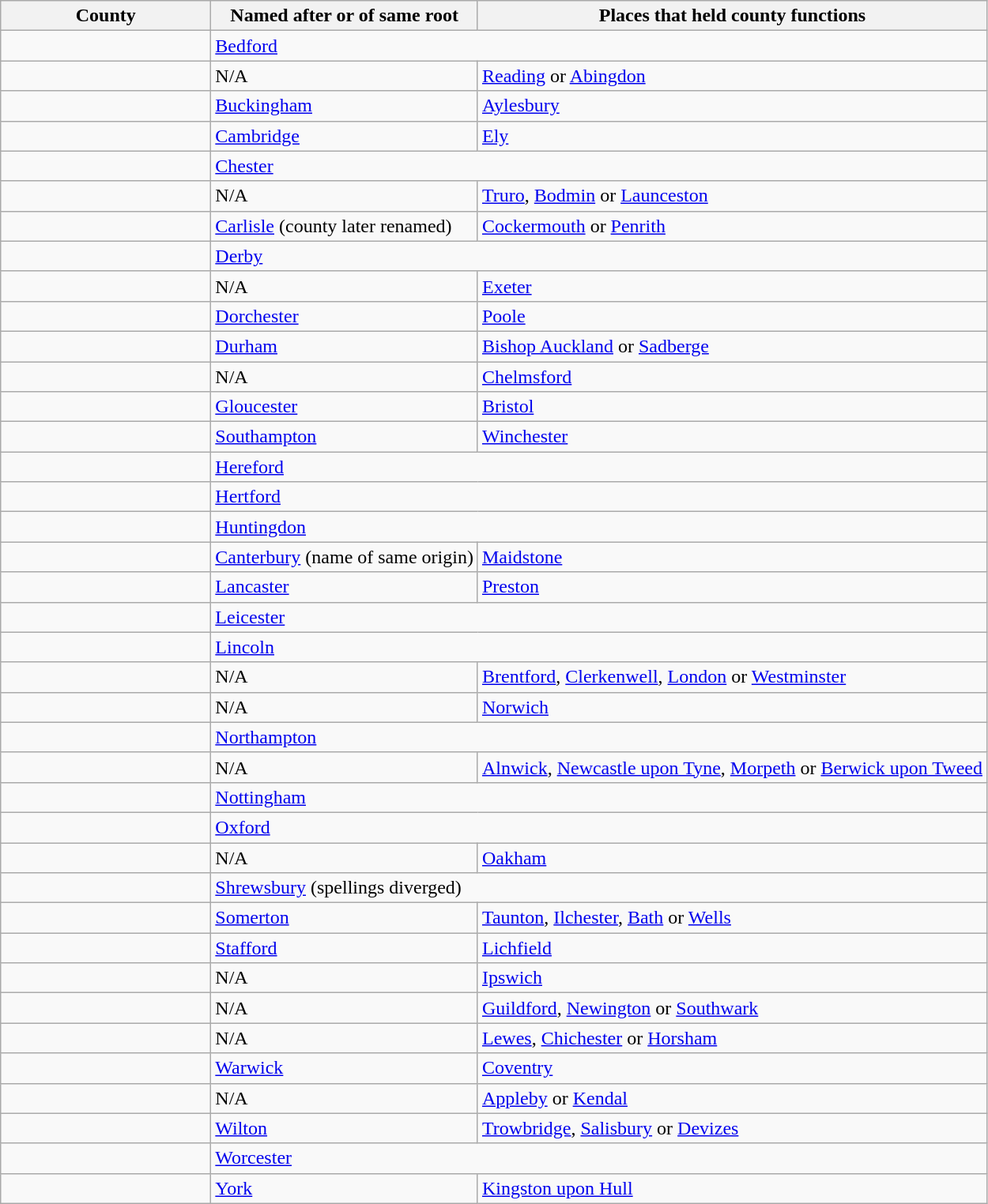<table class="wikitable sortable">
<tr>
<th width="170px">County</th>
<th>Named after or of same root</th>
<th>Places that held county functions</th>
</tr>
<tr>
<td></td>
<td colspan=2><a href='#'>Bedford</a></td>
</tr>
<tr>
<td></td>
<td>N/A</td>
<td><a href='#'>Reading</a> or <a href='#'>Abingdon</a></td>
</tr>
<tr>
<td></td>
<td><a href='#'>Buckingham</a></td>
<td><a href='#'>Aylesbury</a></td>
</tr>
<tr>
<td></td>
<td><a href='#'>Cambridge</a></td>
<td><a href='#'>Ely</a></td>
</tr>
<tr>
<td></td>
<td colspan=2><a href='#'>Chester</a></td>
</tr>
<tr>
<td></td>
<td>N/A</td>
<td><a href='#'>Truro</a>, <a href='#'>Bodmin</a> or <a href='#'>Launceston</a></td>
</tr>
<tr>
<td></td>
<td><a href='#'>Carlisle</a> (county later renamed)</td>
<td><a href='#'>Cockermouth</a> or <a href='#'>Penrith</a></td>
</tr>
<tr>
<td></td>
<td colspan=2><a href='#'>Derby</a> </td>
</tr>
<tr>
<td></td>
<td>N/A</td>
<td><a href='#'>Exeter</a></td>
</tr>
<tr>
<td></td>
<td><a href='#'>Dorchester</a></td>
<td><a href='#'>Poole</a></td>
</tr>
<tr>
<td></td>
<td><a href='#'>Durham</a></td>
<td><a href='#'>Bishop Auckland</a> or <a href='#'>Sadberge</a></td>
</tr>
<tr>
<td></td>
<td>N/A</td>
<td><a href='#'>Chelmsford</a></td>
</tr>
<tr>
<td></td>
<td><a href='#'>Gloucester</a></td>
<td><a href='#'>Bristol</a></td>
</tr>
<tr>
<td></td>
<td><a href='#'>Southampton</a></td>
<td><a href='#'>Winchester</a></td>
</tr>
<tr>
<td></td>
<td colspan=2><a href='#'>Hereford</a></td>
</tr>
<tr>
<td></td>
<td colspan=2><a href='#'>Hertford</a></td>
</tr>
<tr>
<td></td>
<td colspan=2><a href='#'>Huntingdon</a></td>
</tr>
<tr>
<td></td>
<td><a href='#'>Canterbury</a> (name of same origin)</td>
<td><a href='#'>Maidstone</a></td>
</tr>
<tr>
<td></td>
<td><a href='#'>Lancaster</a></td>
<td><a href='#'>Preston</a></td>
</tr>
<tr>
<td></td>
<td colspan=2><a href='#'>Leicester</a></td>
</tr>
<tr>
<td></td>
<td colspan=2><a href='#'>Lincoln</a></td>
</tr>
<tr>
<td></td>
<td>N/A</td>
<td><a href='#'>Brentford</a>, <a href='#'>Clerkenwell</a>, <a href='#'>London</a> or <a href='#'>Westminster</a></td>
</tr>
<tr>
<td></td>
<td>N/A</td>
<td><a href='#'>Norwich</a></td>
</tr>
<tr>
<td></td>
<td colspan=2><a href='#'>Northampton</a></td>
</tr>
<tr>
<td></td>
<td>N/A</td>
<td><a href='#'>Alnwick</a>, <a href='#'>Newcastle upon Tyne</a>, <a href='#'>Morpeth</a> or <a href='#'>Berwick upon Tweed</a></td>
</tr>
<tr>
<td></td>
<td colspan=2><a href='#'>Nottingham</a></td>
</tr>
<tr>
<td></td>
<td colspan=2><a href='#'>Oxford</a></td>
</tr>
<tr>
<td></td>
<td>N/A</td>
<td><a href='#'>Oakham</a></td>
</tr>
<tr>
<td></td>
<td colspan=2><a href='#'>Shrewsbury</a> (spellings diverged)</td>
</tr>
<tr>
<td></td>
<td><a href='#'>Somerton</a></td>
<td><a href='#'>Taunton</a>, <a href='#'>Ilchester</a>, <a href='#'>Bath</a> or <a href='#'>Wells</a></td>
</tr>
<tr>
<td></td>
<td><a href='#'>Stafford</a></td>
<td><a href='#'>Lichfield</a></td>
</tr>
<tr>
<td></td>
<td>N/A</td>
<td><a href='#'>Ipswich</a></td>
</tr>
<tr>
<td></td>
<td>N/A</td>
<td><a href='#'>Guildford</a>, <a href='#'>Newington</a> or <a href='#'>Southwark</a></td>
</tr>
<tr>
<td></td>
<td>N/A</td>
<td><a href='#'>Lewes</a>, <a href='#'>Chichester</a> or <a href='#'>Horsham</a></td>
</tr>
<tr>
<td></td>
<td><a href='#'>Warwick</a></td>
<td><a href='#'>Coventry</a></td>
</tr>
<tr>
<td></td>
<td>N/A</td>
<td><a href='#'>Appleby</a> or <a href='#'>Kendal</a></td>
</tr>
<tr>
<td></td>
<td><a href='#'>Wilton</a></td>
<td><a href='#'>Trowbridge</a>, <a href='#'>Salisbury</a> or <a href='#'>Devizes</a></td>
</tr>
<tr>
<td></td>
<td colspan="2"><a href='#'>Worcester</a></td>
</tr>
<tr>
<td></td>
<td><a href='#'>York</a></td>
<td><a href='#'>Kingston upon Hull</a></td>
</tr>
</table>
